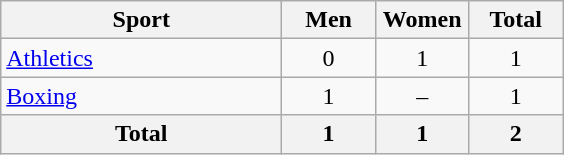<table class="wikitable sortable" style="text-align:center;">
<tr>
<th width=180>Sport</th>
<th width=55>Men</th>
<th width=55>Women</th>
<th width=55>Total</th>
</tr>
<tr>
<td align=left><a href='#'>Athletics</a></td>
<td>0</td>
<td>1</td>
<td>1</td>
</tr>
<tr>
<td align=left><a href='#'>Boxing</a></td>
<td>1</td>
<td>–</td>
<td>1</td>
</tr>
<tr>
<th>Total</th>
<th>1</th>
<th>1</th>
<th>2</th>
</tr>
</table>
